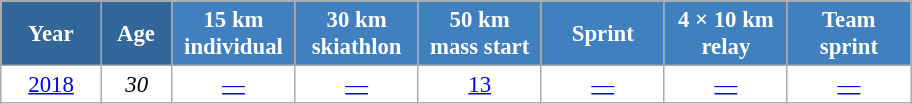<table class="wikitable" style="font-size:95%; text-align:center; border:grey solid 1px; border-collapse:collapse; background:#ffffff;">
<tr>
<th style="background-color:#369; color:white; width:60px;"> Year </th>
<th style="background-color:#369; color:white; width:40px;"> Age </th>
<th style="background-color:#4180be; color:white; width:75px;"> 15 km <br> individual </th>
<th style="background-color:#4180be; color:white; width:75px;"> 30 km <br> skiathlon </th>
<th style="background-color:#4180be; color:white; width:75px;"> 50 km <br> mass start </th>
<th style="background-color:#4180be; color:white; width:75px;"> Sprint </th>
<th style="background-color:#4180be; color:white; width:75px;"> 4 × 10 km <br> relay </th>
<th style="background-color:#4180be; color:white; width:75px;"> Team <br> sprint </th>
</tr>
<tr>
<td><a href='#'>2018</a></td>
<td><em>30</em></td>
<td><a href='#'>—</a></td>
<td><a href='#'>—</a></td>
<td><a href='#'>13</a></td>
<td><a href='#'>—</a></td>
<td><a href='#'>—</a></td>
<td><a href='#'>—</a></td>
</tr>
</table>
